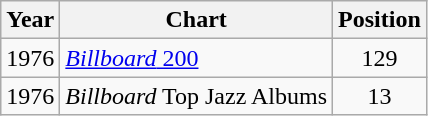<table class="wikitable">
<tr>
<th>Year</th>
<th>Chart</th>
<th>Position</th>
</tr>
<tr>
<td>1976</td>
<td><a href='#'><em>Billboard</em> 200</a></td>
<td align="center">129</td>
</tr>
<tr>
<td>1976</td>
<td><em>Billboard</em> Top Jazz Albums</td>
<td align="center">13</td>
</tr>
</table>
